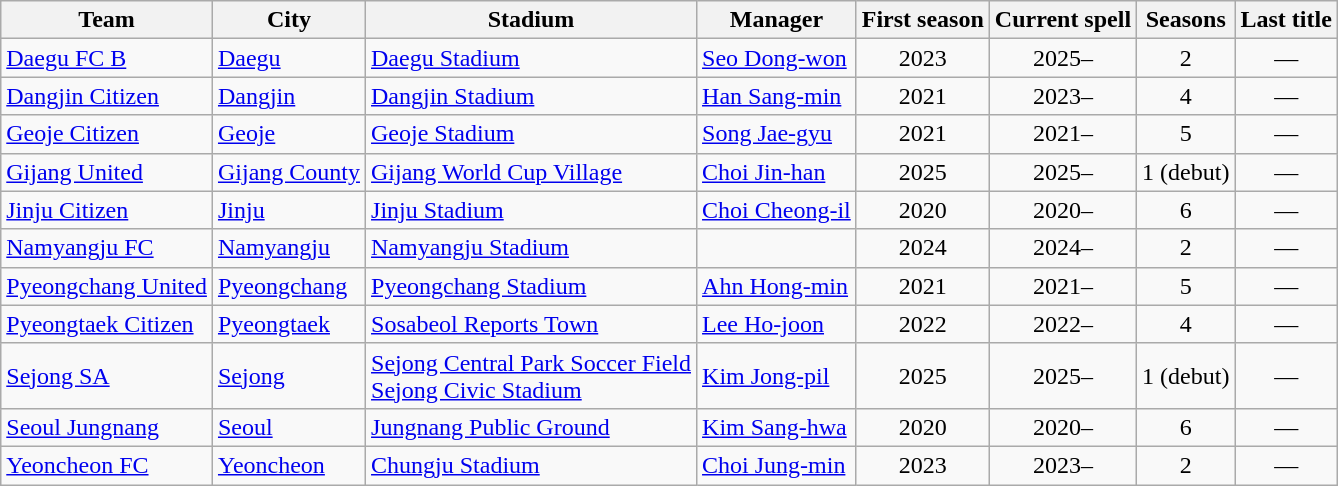<table class="wikitable" text-align:left">
<tr>
<th>Team</th>
<th>City</th>
<th>Stadium</th>
<th>Manager</th>
<th>First season</th>
<th>Current spell</th>
<th>Seasons</th>
<th>Last title</th>
</tr>
<tr>
<td><a href='#'>Daegu FC B</a></td>
<td><a href='#'>Daegu</a></td>
<td><a href='#'>Daegu Stadium</a></td>
<td> <a href='#'>Seo Dong-won</a></td>
<td align="center">2023</td>
<td align="center">2025–</td>
<td align="center">2</td>
<td align="center">—</td>
</tr>
<tr>
<td><a href='#'>Dangjin Citizen</a></td>
<td><a href='#'>Dangjin</a></td>
<td><a href='#'>Dangjin Stadium</a></td>
<td> <a href='#'>Han Sang-min</a></td>
<td align="center">2021</td>
<td align="center">2023–</td>
<td align="center">4</td>
<td align="center">—</td>
</tr>
<tr>
<td><a href='#'>Geoje Citizen</a></td>
<td><a href='#'>Geoje</a></td>
<td><a href='#'>Geoje Stadium</a></td>
<td> <a href='#'>Song Jae-gyu</a></td>
<td align="center">2021</td>
<td align="center">2021–</td>
<td align="center">5</td>
<td align="center">—</td>
</tr>
<tr>
<td><a href='#'>Gijang United</a></td>
<td><a href='#'>Gijang County</a></td>
<td><a href='#'>Gijang World Cup Village</a></td>
<td> <a href='#'>Choi Jin-han</a></td>
<td align="center">2025</td>
<td align="center">2025–</td>
<td align="center">1 (debut)</td>
<td align="center">—</td>
</tr>
<tr>
<td><a href='#'>Jinju Citizen</a></td>
<td><a href='#'>Jinju</a></td>
<td><a href='#'>Jinju Stadium</a></td>
<td> <a href='#'>Choi Cheong-il</a></td>
<td align="center">2020</td>
<td align="center">2020–</td>
<td align="center">6</td>
<td align="center">—</td>
</tr>
<tr>
<td><a href='#'>Namyangju FC</a></td>
<td><a href='#'>Namyangju</a></td>
<td><a href='#'>Namyangju Stadium</a></td>
<td></td>
<td align="center">2024</td>
<td align="center">2024–</td>
<td align="center">2</td>
<td align="center">—</td>
</tr>
<tr>
<td><a href='#'>Pyeongchang United</a></td>
<td><a href='#'>Pyeongchang</a></td>
<td><a href='#'>Pyeongchang Stadium</a></td>
<td> <a href='#'>Ahn Hong-min</a></td>
<td align="center">2021</td>
<td align="center">2021–</td>
<td align="center">5</td>
<td align="center">—</td>
</tr>
<tr>
<td><a href='#'>Pyeongtaek Citizen</a></td>
<td><a href='#'>Pyeongtaek</a></td>
<td><a href='#'>Sosabeol Reports Town</a></td>
<td> <a href='#'>Lee Ho-joon</a></td>
<td align="center">2022</td>
<td align="center">2022–</td>
<td align="center">4</td>
<td align="center">—</td>
</tr>
<tr>
<td><a href='#'>Sejong SA</a></td>
<td><a href='#'>Sejong</a></td>
<td><a href='#'>Sejong Central Park Soccer Field</a><br><a href='#'>Sejong Civic Stadium</a></td>
<td> <a href='#'>Kim Jong-pil</a></td>
<td align="center">2025</td>
<td align="center">2025–</td>
<td align="center">1 (debut)</td>
<td align="center">—</td>
</tr>
<tr>
<td><a href='#'>Seoul Jungnang</a></td>
<td><a href='#'>Seoul</a></td>
<td><a href='#'>Jungnang Public Ground</a></td>
<td> <a href='#'>Kim Sang-hwa</a></td>
<td align="center">2020</td>
<td align="center">2020–</td>
<td align="center">6</td>
<td align="center">—</td>
</tr>
<tr>
<td><a href='#'>Yeoncheon FC</a></td>
<td><a href='#'>Yeoncheon</a></td>
<td><a href='#'>Chungju Stadium</a></td>
<td> <a href='#'>Choi Jung-min</a></td>
<td align="center">2023</td>
<td align="center">2023–</td>
<td align="center">2</td>
<td align="center">—</td>
</tr>
</table>
